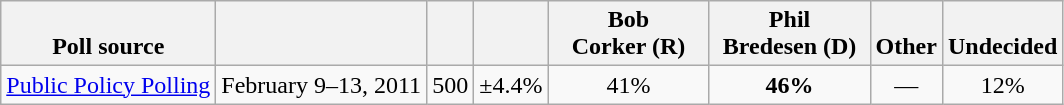<table class="wikitable" style="text-align:center">
<tr valign= bottom>
<th>Poll source</th>
<th></th>
<th></th>
<th></th>
<th style="width:100px;">Bob<br>Corker (R)</th>
<th style="width:100px;">Phil<br>Bredesen (D)</th>
<th>Other</th>
<th>Undecided</th>
</tr>
<tr>
<td align=left><a href='#'>Public Policy Polling</a></td>
<td>February 9–13, 2011</td>
<td>500</td>
<td>±4.4%</td>
<td>41%</td>
<td><strong>46%</strong></td>
<td>—</td>
<td>12%</td>
</tr>
</table>
